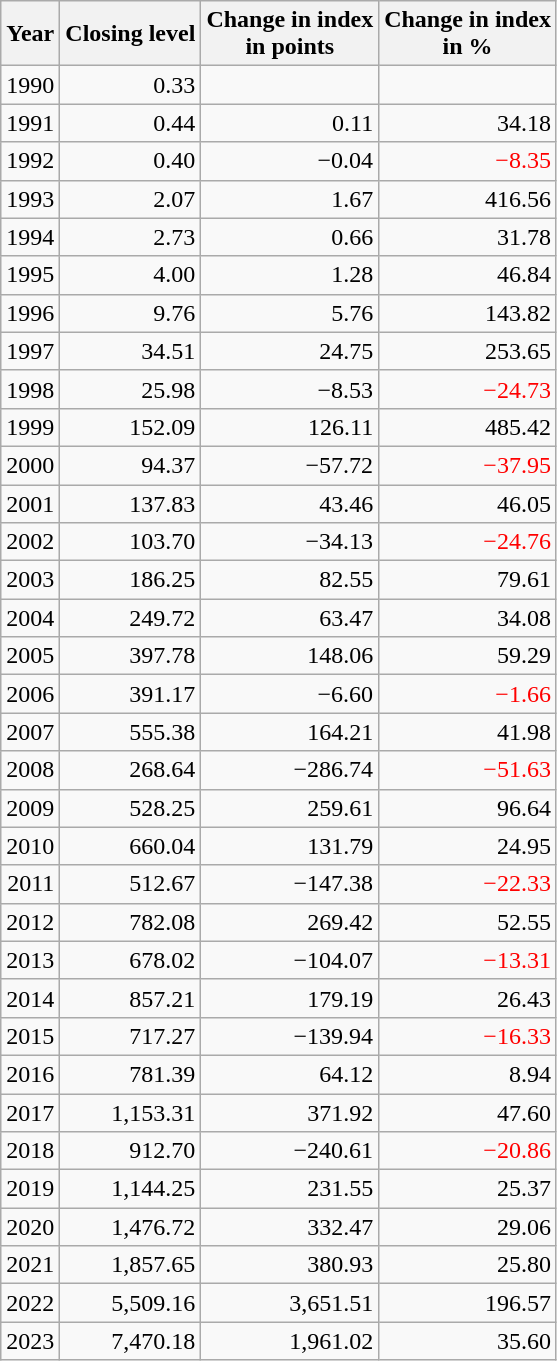<table class="wikitable sortable" style="text-align:right;">
<tr>
<th>Year</th>
<th>Closing level</th>
<th>Change in index<br>in points</th>
<th>Change in index<br>in %</th>
</tr>
<tr>
<td>1990</td>
<td>0.33</td>
<td></td>
<td></td>
</tr>
<tr>
<td>1991</td>
<td>0.44</td>
<td>0.11</td>
<td>34.18</td>
</tr>
<tr>
<td>1992</td>
<td>0.40</td>
<td>−0.04</td>
<td style="color:red">−8.35</td>
</tr>
<tr>
<td>1993</td>
<td>2.07</td>
<td>1.67</td>
<td>416.56</td>
</tr>
<tr>
<td>1994</td>
<td>2.73</td>
<td>0.66</td>
<td>31.78</td>
</tr>
<tr>
<td>1995</td>
<td>4.00</td>
<td>1.28</td>
<td>46.84</td>
</tr>
<tr>
<td>1996</td>
<td>9.76</td>
<td>5.76</td>
<td>143.82</td>
</tr>
<tr>
<td>1997</td>
<td>34.51</td>
<td>24.75</td>
<td>253.65</td>
</tr>
<tr>
<td>1998</td>
<td>25.98</td>
<td>−8.53</td>
<td style="color:red">−24.73</td>
</tr>
<tr>
<td>1999</td>
<td>152.09</td>
<td>126.11</td>
<td>485.42</td>
</tr>
<tr>
<td>2000</td>
<td>94.37</td>
<td>−57.72</td>
<td style="color:red">−37.95</td>
</tr>
<tr>
<td>2001</td>
<td>137.83</td>
<td>43.46</td>
<td>46.05</td>
</tr>
<tr>
<td>2002</td>
<td>103.70</td>
<td>−34.13</td>
<td style="color:red">−24.76</td>
</tr>
<tr>
<td>2003</td>
<td>186.25</td>
<td>82.55</td>
<td>79.61</td>
</tr>
<tr>
<td>2004</td>
<td>249.72</td>
<td>63.47</td>
<td>34.08</td>
</tr>
<tr>
<td>2005</td>
<td>397.78</td>
<td>148.06</td>
<td>59.29</td>
</tr>
<tr>
<td>2006</td>
<td>391.17</td>
<td>−6.60</td>
<td style="color:red">−1.66</td>
</tr>
<tr>
<td>2007</td>
<td>555.38</td>
<td>164.21</td>
<td>41.98</td>
</tr>
<tr>
<td>2008</td>
<td>268.64</td>
<td>−286.74</td>
<td style="color:red">−51.63</td>
</tr>
<tr>
<td>2009</td>
<td>528.25</td>
<td>259.61</td>
<td>96.64</td>
</tr>
<tr>
<td>2010</td>
<td>660.04</td>
<td>131.79</td>
<td>24.95</td>
</tr>
<tr>
<td>2011</td>
<td>512.67</td>
<td>−147.38</td>
<td style="color:red">−22.33</td>
</tr>
<tr>
<td>2012</td>
<td>782.08</td>
<td>269.42</td>
<td>52.55</td>
</tr>
<tr>
<td>2013</td>
<td>678.02</td>
<td>−104.07</td>
<td style="color:red">−13.31</td>
</tr>
<tr>
<td>2014</td>
<td>857.21</td>
<td>179.19</td>
<td>26.43</td>
</tr>
<tr>
<td>2015</td>
<td>717.27</td>
<td>−139.94</td>
<td style="color:red">−16.33</td>
</tr>
<tr>
<td>2016</td>
<td>781.39</td>
<td>64.12</td>
<td>8.94</td>
</tr>
<tr>
<td>2017</td>
<td>1,153.31</td>
<td>371.92</td>
<td>47.60</td>
</tr>
<tr>
<td>2018</td>
<td>912.70</td>
<td>−240.61</td>
<td style="color:red">−20.86</td>
</tr>
<tr>
<td>2019</td>
<td>1,144.25</td>
<td>231.55</td>
<td>25.37</td>
</tr>
<tr>
<td>2020</td>
<td>1,476.72</td>
<td>332.47</td>
<td>29.06</td>
</tr>
<tr>
<td>2021</td>
<td>1,857.65</td>
<td>380.93</td>
<td>25.80</td>
</tr>
<tr>
<td>2022</td>
<td>5,509.16</td>
<td>3,651.51</td>
<td>196.57</td>
</tr>
<tr>
<td>2023</td>
<td>7,470.18</td>
<td>1,961.02</td>
<td>35.60</td>
</tr>
</table>
